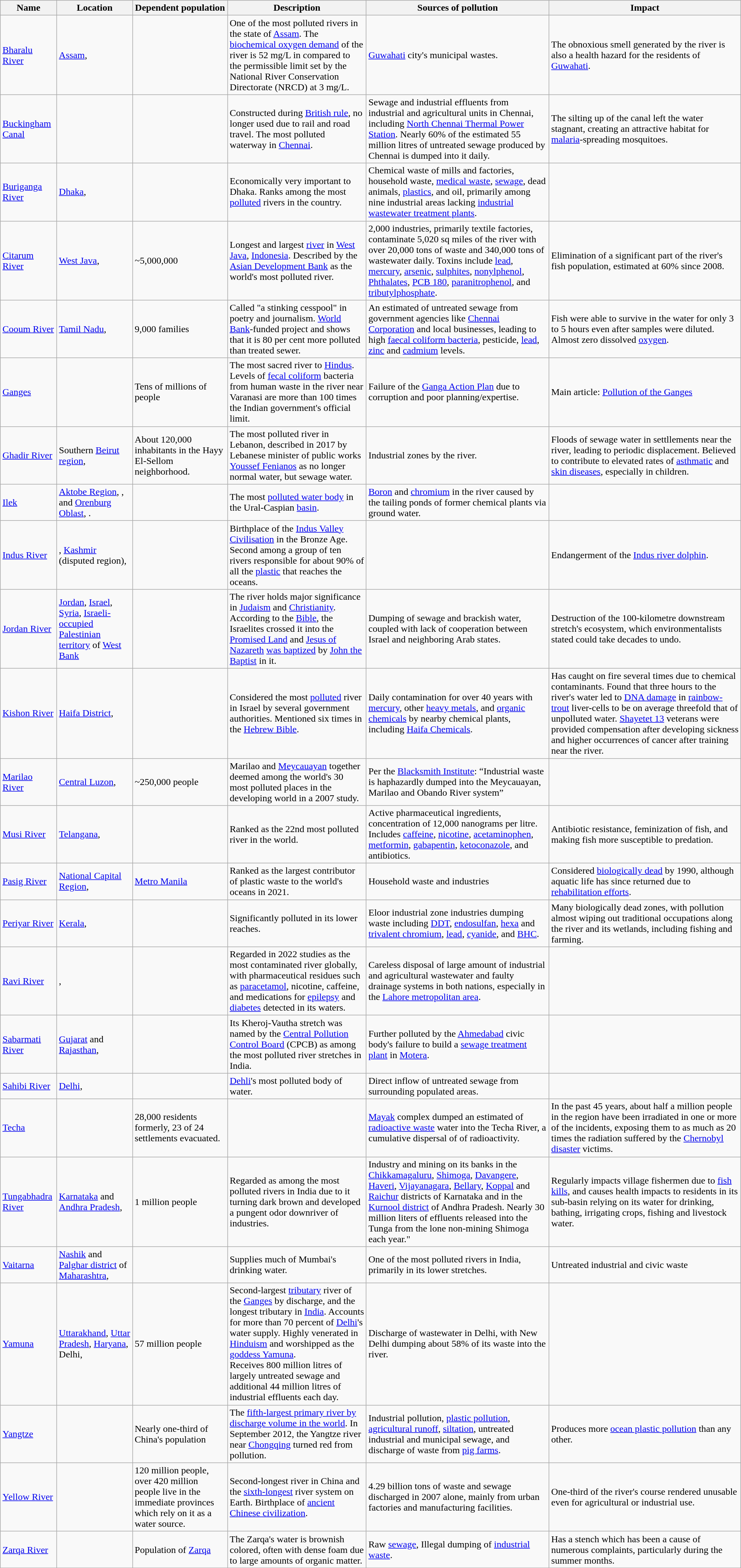<table class="wikitable sortable">
<tr>
<th>Name</th>
<th>Location</th>
<th>Dependent population</th>
<th>Description</th>
<th>Sources of pollution</th>
<th>Impact</th>
</tr>
<tr>
<td><a href='#'>Bharalu River</a></td>
<td><a href='#'>Assam</a>, </td>
<td></td>
<td>One of the most polluted rivers in the state of <a href='#'>Assam</a>. The <a href='#'>biochemical oxygen demand</a> of the river is 52 mg/L in compared to the permissible limit set by the  National River Conservation Directorate (NRCD) at 3 mg/L.</td>
<td><a href='#'>Guwahati</a> city's municipal wastes.</td>
<td>The obnoxious smell generated by the river is also a health hazard for the residents of <a href='#'>Guwahati</a>.</td>
</tr>
<tr>
<td><a href='#'>Buckingham Canal</a></td>
<td></td>
<td></td>
<td>Constructed during <a href='#'>British rule</a>, no longer used due to rail and road travel. The most polluted waterway in <a href='#'>Chennai</a>.</td>
<td>Sewage and industrial effluents from industrial and agricultural units in Chennai, including <a href='#'>North Chennai Thermal Power Station</a>. Nearly 60% of the estimated 55 million litres of untreated sewage produced by Chennai is dumped into it daily.</td>
<td>The silting up of the canal left the water stagnant, creating an attractive habitat for <a href='#'>malaria</a>-spreading mosquitoes.</td>
</tr>
<tr>
<td><a href='#'>Buriganga River</a></td>
<td><a href='#'>Dhaka</a>, </td>
<td></td>
<td>Economically very important to Dhaka. Ranks among the most <a href='#'>polluted</a> rivers in the country.</td>
<td>Chemical waste of mills and factories, household waste, <a href='#'>medical waste</a>, <a href='#'>sewage</a>, dead animals, <a href='#'>plastics</a>, and oil, primarily among nine industrial areas lacking <a href='#'>industrial wastewater treatment plants</a>.</td>
<td></td>
</tr>
<tr>
<td><a href='#'>Citarum River</a></td>
<td><a href='#'>West Java</a>, </td>
<td>~5,000,000</td>
<td>Longest and largest <a href='#'>river</a> in <a href='#'>West Java</a>, <a href='#'>Indonesia</a>. Described by the <a href='#'>Asian Development Bank</a> as the world's most polluted river.</td>
<td>2,000 industries, primarily textile factories, contaminate 5,020 sq miles of the river with over 20,000 tons of waste and 340,000 tons of wastewater daily. Toxins include <a href='#'>lead</a>, <a href='#'>mercury</a>, <a href='#'>arsenic</a>, <a href='#'>sulphites</a>, <a href='#'>nonylphenol</a>, <a href='#'>Phthalates</a>, <a href='#'>PCB 180</a>, <a href='#'>paranitrophenol</a>, and <a href='#'>tributylphosphate</a>.</td>
<td>Elimination of a significant part of the river's fish population, estimated at 60% since 2008.</td>
</tr>
<tr>
<td><a href='#'>Cooum River</a></td>
<td><a href='#'>Tamil Nadu</a>, </td>
<td>9,000 families</td>
<td>Called "a stinking cesspool" in poetry and journalism. <a href='#'>World Bank</a>-funded project and shows that it is 80 per cent more polluted than treated sewer.</td>
<td>An estimated  of untreated sewage from government agencies like <a href='#'>Chennai Corporation</a> and local businesses, leading to high <a href='#'>faecal coliform bacteria</a>, pesticide, <a href='#'>lead</a>, <a href='#'>zinc</a> and <a href='#'>cadmium</a> levels.</td>
<td>Fish were able to survive in the water for only 3 to 5 hours even after samples were diluted. Almost zero dissolved <a href='#'>oxygen</a>.</td>
</tr>
<tr>
<td><a href='#'>Ganges</a></td>
<td></td>
<td>Tens of millions of people</td>
<td>The most sacred river to <a href='#'>Hindus</a>. Levels of <a href='#'>fecal coliform</a> bacteria from human waste in the river near Varanasi are more than 100 times the Indian government's official limit.</td>
<td>Failure of the <a href='#'>Ganga Action Plan</a> due to corruption and poor planning/expertise.</td>
<td>Main article: <a href='#'>Pollution of the Ganges</a></td>
</tr>
<tr>
<td><a href='#'>Ghadir River</a></td>
<td>Southern <a href='#'>Beirut region</a>, </td>
<td>About 120,000 inhabitants in the Hayy El-Sellom neighborhood.</td>
<td>The most polluted river in Lebanon, described in 2017 by Lebanese minister of public works <a href='#'>Youssef Fenianos</a> as no longer normal water, but sewage water.</td>
<td>Industrial zones by the river.</td>
<td>Floods of sewage water in settllements near the river, leading to periodic displacement. Believed to contribute to elevated rates of <a href='#'>asthmatic</a> and <a href='#'>skin diseases</a>, especially in children.</td>
</tr>
<tr>
<td><a href='#'>Ilek</a></td>
<td><a href='#'>Aktobe Region</a>, , and <a href='#'>Orenburg Oblast</a>, .</td>
<td></td>
<td>The most <a href='#'>polluted water body</a> in the Ural-Caspian <a href='#'>basin</a>.</td>
<td><a href='#'>Boron</a> and <a href='#'>chromium</a> in the river caused by the tailing ponds of former chemical plants via ground water.</td>
<td></td>
</tr>
<tr>
<td><a href='#'>Indus River</a></td>
<td>, <a href='#'>Kashmir</a> (disputed region), </td>
<td></td>
<td>Birthplace of the <a href='#'>Indus Valley Civilisation</a> in the Bronze Age.<br>Second among a group of ten rivers responsible for about 90% of all the <a href='#'>plastic</a> that reaches the oceans.</td>
<td></td>
<td>Endangerment of the <a href='#'>Indus river dolphin</a>.</td>
</tr>
<tr>
<td><a href='#'>Jordan River</a></td>
<td><a href='#'>Jordan</a>, <a href='#'>Israel</a>, <a href='#'>Syria</a>, <a href='#'>Israeli-occupied</a> <a href='#'>Palestinian territory</a> of <a href='#'>West Bank</a></td>
<td></td>
<td>The river holds major significance in <a href='#'>Judaism</a> and <a href='#'>Christianity</a>. According to the <a href='#'>Bible</a>, the Israelites crossed it into the <a href='#'>Promised Land</a> and <a href='#'>Jesus of Nazareth</a> <a href='#'>was baptized</a> by <a href='#'>John the Baptist</a> in it.</td>
<td>Dumping of sewage and brackish water, coupled with lack of cooperation between Israel and neighboring Arab states.</td>
<td>Destruction of the 100-kilometre downstream stretch's ecosystem, which environmentalists stated could take decades to undo.</td>
</tr>
<tr>
<td><a href='#'>Kishon River</a></td>
<td><a href='#'>Haifa District</a>, </td>
<td></td>
<td>Considered the most <a href='#'>polluted</a> river in Israel by several government authorities. Mentioned six times in the <a href='#'>Hebrew Bible</a>.</td>
<td>Daily contamination for over 40 years with <a href='#'>mercury</a>, other <a href='#'>heavy metals</a>, and <a href='#'>organic chemicals</a> by nearby chemical plants, including <a href='#'>Haifa Chemicals</a>.</td>
<td>Has caught on fire several times due to chemical contaminants. Found that three hours to the river's water led to <a href='#'>DNA damage</a> in <a href='#'>rainbow-trout</a> liver-cells to be on average threefold that of unpolluted water. <a href='#'>Shayetet 13</a> veterans were provided compensation after developing sickness and higher occurrences of cancer after training near the river.</td>
</tr>
<tr>
<td><a href='#'>Marilao River</a></td>
<td><a href='#'>Central Luzon</a>, </td>
<td>~250,000 people</td>
<td>Marilao and <a href='#'>Meycauayan</a> together deemed among the world's 30 most polluted places in the developing world in a 2007 study.</td>
<td>Per the <a href='#'>Blacksmith Institute</a>: “Industrial waste is haphazardly dumped into the Meycauayan, Marilao and Obando River system”</td>
<td></td>
</tr>
<tr>
<td><a href='#'>Musi River</a></td>
<td><a href='#'>Telangana</a>, </td>
<td></td>
<td>Ranked as the 22nd most polluted river in the world.</td>
<td>Active pharmaceutical ingredients, concentration of 12,000 nanograms per litre. Includes <a href='#'>caffeine</a>, <a href='#'>nicotine</a>, <a href='#'>acetaminophen</a>, <a href='#'>metformin</a>, <a href='#'>gabapentin</a>, <a href='#'>ketoconazole</a>, and antibiotics.</td>
<td>Antibiotic resistance, feminization of fish, and making fish more susceptible to predation.</td>
</tr>
<tr>
<td><a href='#'>Pasig River</a></td>
<td><a href='#'>National Capital Region</a>, </td>
<td><a href='#'>Metro Manila</a></td>
<td>Ranked as the largest contributor of plastic waste to the world's oceans in 2021.</td>
<td>Household waste and industries</td>
<td>Considered <a href='#'>biologically dead</a> by 1990, although aquatic life has since returned due to <a href='#'>rehabilitation efforts</a>.</td>
</tr>
<tr>
<td><a href='#'>Periyar River</a></td>
<td><a href='#'>Kerala</a>, </td>
<td></td>
<td>Significantly polluted in its lower reaches.</td>
<td>Eloor industrial zone industries dumping waste including <a href='#'>DDT</a>, <a href='#'>endosulfan</a>, <a href='#'>hexa</a> and <a href='#'>trivalent chromium</a>, <a href='#'>lead</a>, <a href='#'>cyanide</a>, and <a href='#'>BHC</a>.</td>
<td>Many biologically dead zones, with pollution almost wiping out traditional occupations along the river and its wetlands, including fishing and farming.</td>
</tr>
<tr>
<td><a href='#'>Ravi River</a></td>
<td>, </td>
<td></td>
<td>Regarded in 2022 studies as the most contaminated river globally, with pharmaceutical residues such as <a href='#'>paracetamol</a>, nicotine, caffeine, and medications for <a href='#'>epilepsy</a> and <a href='#'>diabetes</a> detected in its waters.</td>
<td>Careless disposal of large amount of industrial and agricultural wastewater and faulty drainage systems in both nations, especially in the <a href='#'>Lahore metropolitan area</a>.</td>
<td></td>
</tr>
<tr>
<td><a href='#'>Sabarmati River</a></td>
<td><a href='#'>Gujarat</a> and <a href='#'>Rajasthan</a>, </td>
<td></td>
<td>Its Kheroj-Vautha stretch was named by the <a href='#'>Central Pollution Control Board</a> (CPCB) as among the most polluted river stretches in India.</td>
<td>Further polluted by the <a href='#'>Ahmedabad</a> civic body's failure to build a <a href='#'>sewage treatment plant</a> in <a href='#'>Motera</a>.</td>
<td></td>
</tr>
<tr>
<td><a href='#'>Sahibi River</a></td>
<td><a href='#'>Delhi</a>, </td>
<td></td>
<td><a href='#'>Dehli</a>'s most polluted body of water.</td>
<td>Direct inflow of untreated sewage from surrounding populated areas.</td>
<td></td>
</tr>
<tr>
<td><a href='#'>Techa</a></td>
<td></td>
<td>28,000 residents formerly, 23 of 24 settlements evacuated.</td>
<td></td>
<td><a href='#'>Mayak</a> complex dumped an estimated  of <a href='#'>radioactive waste</a> water into the Techa River, a cumulative dispersal of  of radioactivity.</td>
<td>In the past 45 years, about half a million people in the region have been irradiated in one or more of the incidents, exposing them to as much as 20 times the radiation suffered by the <a href='#'>Chernobyl disaster</a> victims.</td>
</tr>
<tr>
<td><a href='#'>Tungabhadra River</a></td>
<td><a href='#'>Karnataka</a> and <a href='#'>Andhra Pradesh</a>, </td>
<td>1 million people</td>
<td>Regarded as among the most polluted rivers in India due to it turning dark brown and developed a pungent odor downriver of industries.</td>
<td>Industry and mining on its banks in the <a href='#'>Chikkamagaluru</a>, <a href='#'>Shimoga</a>, <a href='#'>Davangere</a>, <a href='#'>Haveri</a>, <a href='#'>Vijayanagara</a>, <a href='#'>Bellary</a>, <a href='#'>Koppal</a> and <a href='#'>Raichur</a> districts of Karnataka and in the <a href='#'>Kurnool district</a> of Andhra Pradesh. Nearly 30 million liters of effluents released into the Tunga from the lone non-mining Shimoga each year."</td>
<td>Regularly impacts village fishermen due to <a href='#'>fish kills</a>, and causes health impacts to residents in its sub-basin relying on its water for drinking, bathing, irrigating crops, fishing and livestock water.</td>
</tr>
<tr>
<td><a href='#'>Vaitarna</a></td>
<td><a href='#'>Nashik</a> and <a href='#'>Palghar district</a> of <a href='#'>Maharashtra</a>, </td>
<td></td>
<td>Supplies much of Mumbai's drinking water.</td>
<td>One of the most polluted rivers in India, primarily in its lower stretches.</td>
<td>Untreated industrial and civic waste</td>
</tr>
<tr>
<td><a href='#'>Yamuna</a></td>
<td><a href='#'>Uttarakhand</a>, <a href='#'>Uttar Pradesh</a>, <a href='#'>Haryana</a>, Delhi, </td>
<td>57 million people</td>
<td>Second-largest <a href='#'>tributary</a> river of the <a href='#'>Ganges</a> by discharge, and the longest tributary in <a href='#'>India</a>. Accounts for more than 70 percent of <a href='#'>Delhi</a>'s water supply. Highly venerated in <a href='#'>Hinduism</a> and worshipped as the <a href='#'>goddess Yamuna</a>.<br>Receives 800 million litres of largely untreated sewage and additional 44 million litres of industrial effluents each day.</td>
<td>Discharge of wastewater in Delhi, with New Delhi dumping about 58% of its waste into the river.</td>
<td></td>
</tr>
<tr>
<td><a href='#'>Yangtze</a></td>
<td></td>
<td>Nearly one-third of China's population</td>
<td>The <a href='#'>fifth-largest primary river by discharge volume in the world</a>. In September 2012, the Yangtze river near <a href='#'>Chongqing</a> turned red from pollution.</td>
<td>Industrial pollution, <a href='#'>plastic pollution</a>, <a href='#'>agricultural runoff</a>, <a href='#'>siltation</a>, untreated industrial and municipal sewage, and discharge of waste from <a href='#'>pig farms</a>.</td>
<td>Produces more <a href='#'>ocean plastic pollution</a> than any other.</td>
</tr>
<tr>
<td><a href='#'>Yellow River</a></td>
<td></td>
<td>120 million people, over 420 million people live in the immediate provinces which rely on it as a water source.</td>
<td>Second-longest river in China and the <a href='#'>sixth-longest</a> river system on Earth. Birthplace of <a href='#'>ancient Chinese civilization</a>.</td>
<td>4.29 billion tons of waste and sewage discharged in 2007 alone, mainly from urban factories and manufacturing facilities.</td>
<td>One-third of the river's course rendered unusable even for agricultural or industrial use.</td>
</tr>
<tr>
<td><a href='#'>Zarqa River</a></td>
<td></td>
<td>Population of <a href='#'>Zarqa</a></td>
<td>The Zarqa's water is brownish colored, often with dense foam due to large amounts of organic matter.</td>
<td>Raw <a href='#'>sewage</a>, Illegal dumping of <a href='#'>industrial waste</a>.</td>
<td>Has a stench which has been a cause of numerous complaints, particularly during the summer months.</td>
</tr>
</table>
